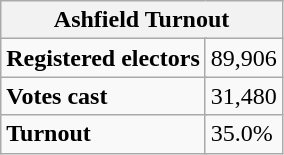<table class="wikitable" border="1">
<tr>
<th colspan="5">Ashfield Turnout</th>
</tr>
<tr>
<td colspan="2"><strong>Registered electors</strong></td>
<td colspan="3">89,906</td>
</tr>
<tr>
<td colspan="2"><strong>Votes cast</strong></td>
<td colspan="3">31,480</td>
</tr>
<tr>
<td colspan="2"><strong>Turnout</strong></td>
<td colspan="3">35.0%</td>
</tr>
</table>
